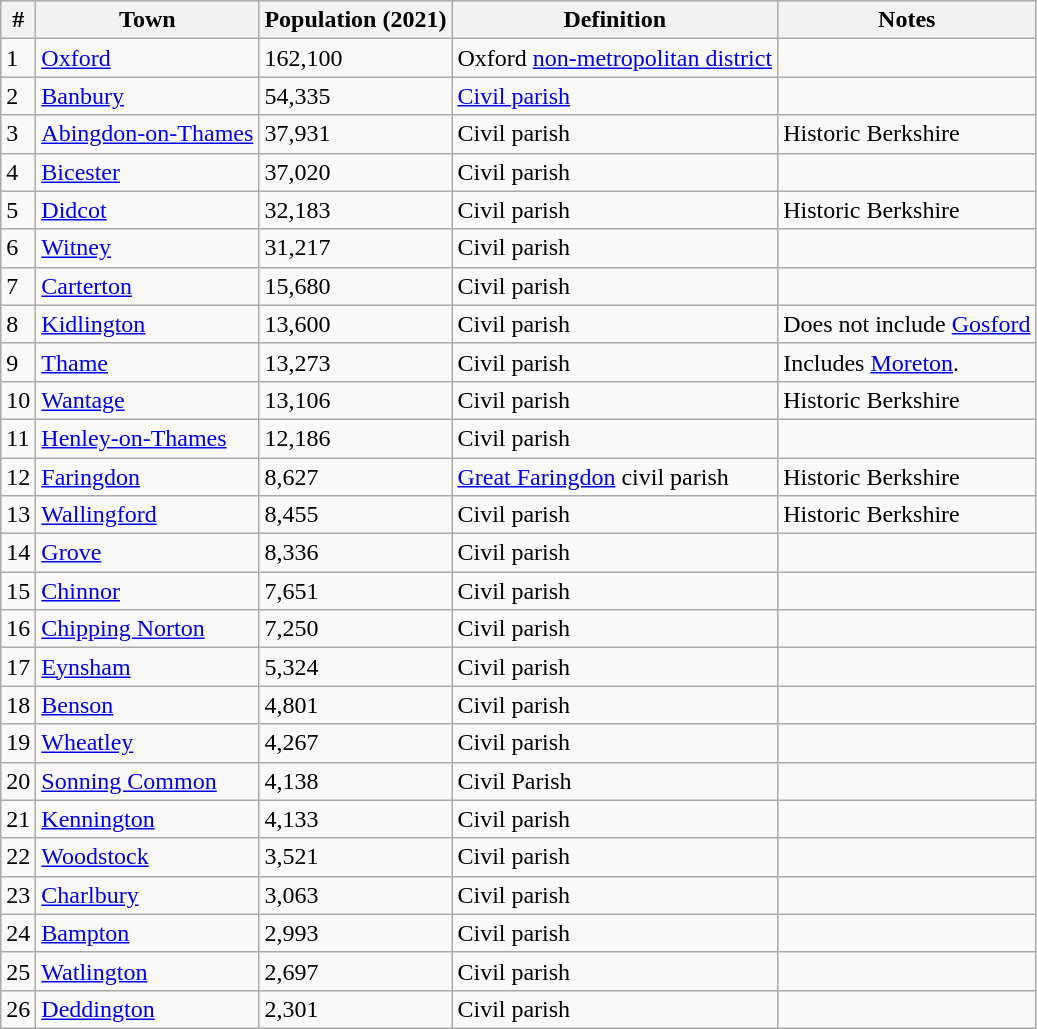<table class="wikitable">
<tr>
<th>#</th>
<th>Town</th>
<th>Population (2021)</th>
<th>Definition</th>
<th>Notes</th>
</tr>
<tr>
<td>1</td>
<td><a href='#'>Oxford</a></td>
<td>162,100</td>
<td>Oxford <a href='#'>non-metropolitan district</a></td>
<td></td>
</tr>
<tr>
<td>2</td>
<td><a href='#'>Banbury</a></td>
<td>54,335</td>
<td><a href='#'>Civil parish</a></td>
<td></td>
</tr>
<tr>
<td>3</td>
<td><a href='#'>Abingdon-on-Thames</a></td>
<td>37,931</td>
<td>Civil parish</td>
<td>Historic Berkshire</td>
</tr>
<tr>
<td>4</td>
<td><a href='#'>Bicester</a></td>
<td>37,020</td>
<td>Civil parish</td>
<td></td>
</tr>
<tr>
<td>5</td>
<td><a href='#'>Didcot</a></td>
<td>32,183</td>
<td>Civil parish</td>
<td>Historic Berkshire</td>
</tr>
<tr>
<td>6</td>
<td><a href='#'>Witney</a></td>
<td>31,217</td>
<td>Civil parish</td>
<td></td>
</tr>
<tr>
<td>7</td>
<td><a href='#'>Carterton</a></td>
<td>15,680</td>
<td>Civil parish</td>
<td></td>
</tr>
<tr>
<td>8</td>
<td><a href='#'>Kidlington</a></td>
<td>13,600</td>
<td>Civil parish</td>
<td>Does not include <a href='#'>Gosford</a></td>
</tr>
<tr>
<td>9</td>
<td><a href='#'>Thame</a></td>
<td>13,273</td>
<td>Civil parish</td>
<td>Includes <a href='#'>Moreton</a>.</td>
</tr>
<tr>
<td>10</td>
<td><a href='#'>Wantage</a></td>
<td>13,106</td>
<td>Civil parish</td>
<td>Historic Berkshire</td>
</tr>
<tr>
<td>11</td>
<td><a href='#'>Henley-on-Thames</a></td>
<td>12,186</td>
<td>Civil parish</td>
<td></td>
</tr>
<tr>
<td>12</td>
<td><a href='#'>Faringdon</a></td>
<td>8,627</td>
<td><a href='#'>Great Faringdon</a> civil parish</td>
<td>Historic Berkshire</td>
</tr>
<tr>
<td>13</td>
<td><a href='#'>Wallingford</a></td>
<td>8,455</td>
<td>Civil parish</td>
<td>Historic Berkshire</td>
</tr>
<tr>
<td>14</td>
<td><a href='#'>Grove</a></td>
<td>8,336</td>
<td>Civil parish</td>
<td></td>
</tr>
<tr>
<td>15</td>
<td><a href='#'>Chinnor</a></td>
<td>7,651</td>
<td>Civil parish</td>
<td></td>
</tr>
<tr>
<td>16</td>
<td><a href='#'>Chipping Norton</a></td>
<td>7,250</td>
<td>Civil parish</td>
<td></td>
</tr>
<tr>
<td>17</td>
<td><a href='#'>Eynsham</a></td>
<td>5,324</td>
<td>Civil parish</td>
<td></td>
</tr>
<tr>
<td>18</td>
<td><a href='#'>Benson</a></td>
<td>4,801</td>
<td>Civil parish</td>
<td></td>
</tr>
<tr>
<td>19</td>
<td><a href='#'>Wheatley</a></td>
<td>4,267</td>
<td>Civil parish</td>
<td></td>
</tr>
<tr>
<td>20</td>
<td><a href='#'>Sonning Common</a></td>
<td>4,138</td>
<td>Civil Parish</td>
<td></td>
</tr>
<tr>
<td>21</td>
<td><a href='#'>Kennington</a></td>
<td>4,133</td>
<td>Civil parish</td>
<td></td>
</tr>
<tr>
<td>22</td>
<td><a href='#'>Woodstock</a></td>
<td>3,521</td>
<td>Civil parish</td>
<td></td>
</tr>
<tr>
<td>23</td>
<td><a href='#'>Charlbury</a></td>
<td>3,063</td>
<td>Civil parish</td>
<td></td>
</tr>
<tr>
<td>24</td>
<td><a href='#'>Bampton</a></td>
<td>2,993</td>
<td>Civil parish</td>
<td></td>
</tr>
<tr>
<td>25</td>
<td><a href='#'>Watlington</a></td>
<td>2,697</td>
<td>Civil parish</td>
<td></td>
</tr>
<tr>
<td>26</td>
<td><a href='#'>Deddington</a></td>
<td>2,301</td>
<td>Civil parish</td>
<td></td>
</tr>
</table>
